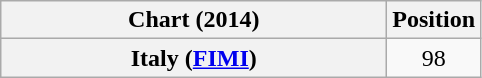<table class="wikitable plainrowheaders sortable" style="text-align:center;">
<tr>
<th scope="col" width=250>Chart (2014)</th>
<th>Position</th>
</tr>
<tr>
<th scope="row">Italy (<a href='#'>FIMI</a>)</th>
<td>98</td>
</tr>
</table>
